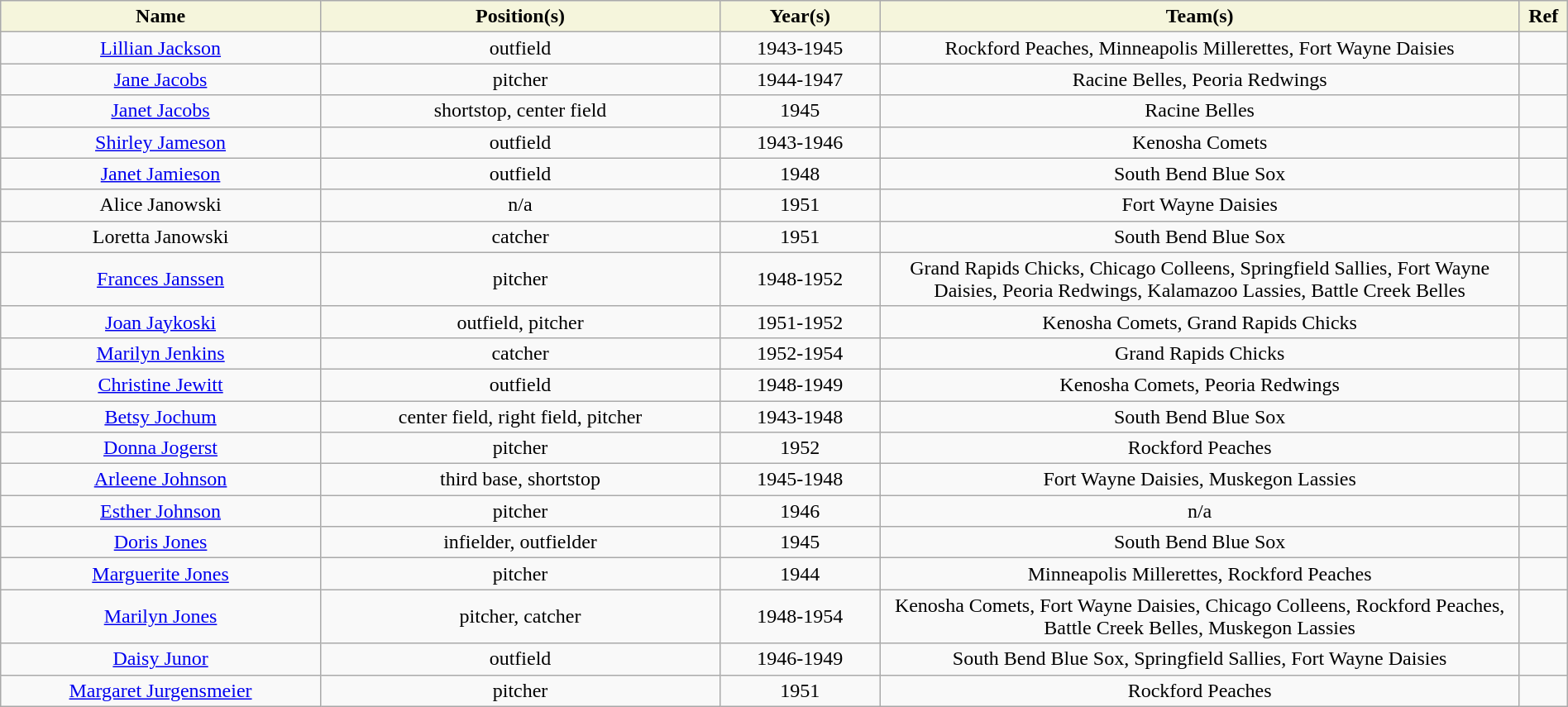<table class="wikitable" style="width: 100%">
<tr>
<th style="background:#F5F5DC;" width=20%>Name</th>
<th width=25% style="background:#F5F5DC;">Position(s)</th>
<th width=10% style="background:#F5F5DC;">Year(s)</th>
<th width=40% style="background:#F5F5DC;">Team(s)</th>
<th width=3% style="background:#F5F5DC;">Ref</th>
</tr>
<tr align=center>
<td><a href='#'>Lillian Jackson</a></td>
<td>outfield</td>
<td>1943-1945</td>
<td>Rockford Peaches, Minneapolis Millerettes, Fort Wayne Daisies</td>
<td><br></td>
</tr>
<tr align=center>
<td><a href='#'>Jane Jacobs</a></td>
<td>pitcher</td>
<td>1944-1947</td>
<td>Racine Belles, Peoria Redwings</td>
<td><br></td>
</tr>
<tr align=center>
<td><a href='#'>Janet Jacobs</a></td>
<td>shortstop, center field</td>
<td>1945</td>
<td>Racine Belles</td>
<td><br></td>
</tr>
<tr align=center>
<td><a href='#'>Shirley Jameson</a></td>
<td>outfield</td>
<td>1943-1946</td>
<td>Kenosha Comets</td>
<td><br></td>
</tr>
<tr align=center>
<td><a href='#'>Janet Jamieson</a></td>
<td>outfield</td>
<td>1948</td>
<td>South Bend Blue Sox</td>
<td></td>
</tr>
<tr align=center>
<td>Alice Janowski</td>
<td>n/a</td>
<td>1951</td>
<td>Fort Wayne Daisies</td>
<td></td>
</tr>
<tr align=center>
<td>Loretta Janowski</td>
<td>catcher</td>
<td>1951</td>
<td>South Bend Blue Sox</td>
<td></td>
</tr>
<tr align=center>
<td><a href='#'>Frances Janssen</a></td>
<td>pitcher</td>
<td>1948-1952</td>
<td>Grand Rapids Chicks, Chicago Colleens, Springfield Sallies, Fort Wayne Daisies, Peoria Redwings, Kalamazoo Lassies, Battle Creek Belles</td>
<td><br></td>
</tr>
<tr align=center>
<td><a href='#'>Joan Jaykoski</a></td>
<td>outfield, pitcher</td>
<td>1951-1952</td>
<td>Kenosha Comets, Grand Rapids Chicks</td>
<td><br></td>
</tr>
<tr align=center>
<td><a href='#'>Marilyn Jenkins</a></td>
<td>catcher</td>
<td>1952-1954</td>
<td>Grand Rapids Chicks</td>
<td><br></td>
</tr>
<tr align=center>
<td><a href='#'>Christine Jewitt</a></td>
<td>outfield</td>
<td>1948-1949</td>
<td>Kenosha Comets, Peoria Redwings</td>
<td><br></td>
</tr>
<tr align=center>
<td><a href='#'>Betsy Jochum</a></td>
<td>center field, right field, pitcher</td>
<td>1943-1948</td>
<td>South Bend Blue Sox</td>
<td><br></td>
</tr>
<tr align=center>
<td><a href='#'>Donna Jogerst</a></td>
<td>pitcher</td>
<td>1952</td>
<td>Rockford Peaches</td>
<td></td>
</tr>
<tr align=center>
<td><a href='#'>Arleene Johnson</a></td>
<td>third base, shortstop</td>
<td>1945-1948</td>
<td>Fort Wayne Daisies, Muskegon Lassies</td>
<td><br></td>
</tr>
<tr align=center>
<td><a href='#'>Esther Johnson</a></td>
<td>pitcher</td>
<td>1946</td>
<td>n/a</td>
<td></td>
</tr>
<tr align=center>
<td><a href='#'>Doris Jones</a></td>
<td>infielder, outfielder</td>
<td>1945</td>
<td>South Bend Blue Sox</td>
<td></td>
</tr>
<tr align=center>
<td><a href='#'>Marguerite Jones</a></td>
<td>pitcher</td>
<td>1944</td>
<td>Minneapolis Millerettes, Rockford Peaches</td>
<td></td>
</tr>
<tr align=center>
<td><a href='#'>Marilyn Jones</a></td>
<td>pitcher, catcher</td>
<td>1948-1954</td>
<td>Kenosha Comets, Fort Wayne Daisies, Chicago Colleens, Rockford Peaches, Battle Creek Belles, Muskegon Lassies</td>
<td><br></td>
</tr>
<tr align=center>
<td><a href='#'>Daisy Junor</a></td>
<td>outfield</td>
<td>1946-1949</td>
<td>South Bend Blue Sox, Springfield Sallies, Fort Wayne Daisies</td>
<td><br></td>
</tr>
<tr align=center>
<td><a href='#'>Margaret Jurgensmeier</a></td>
<td>pitcher</td>
<td>1951</td>
<td>Rockford Peaches</td>
<td></td>
</tr>
</table>
